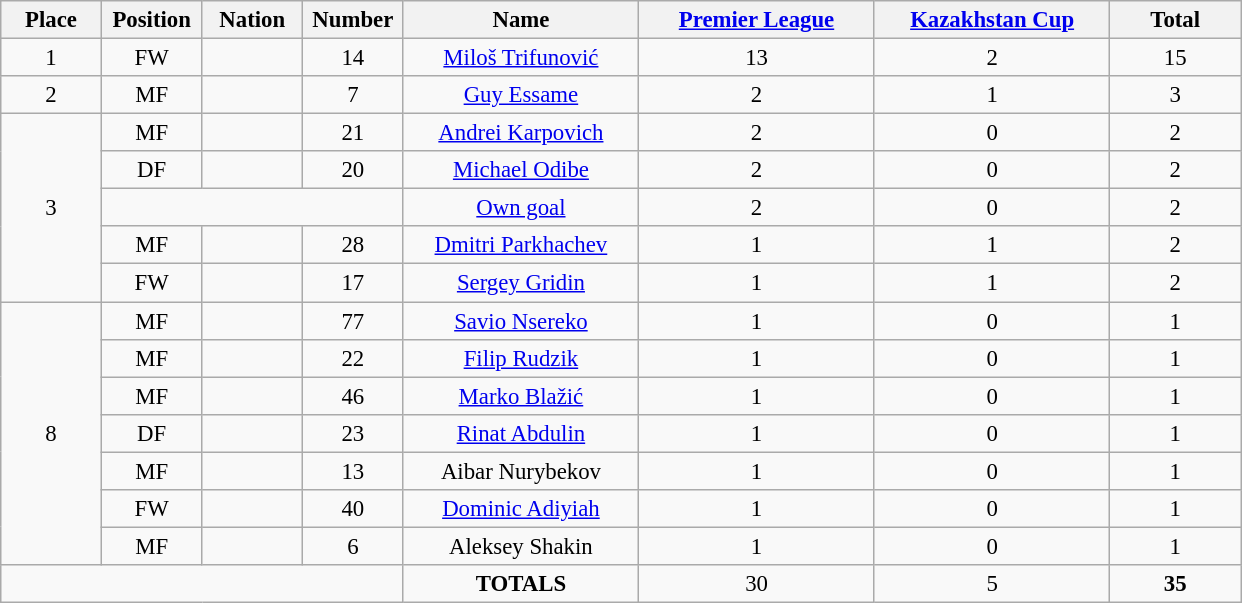<table class="wikitable" style="font-size: 95%; text-align: center;">
<tr>
<th width=60>Place</th>
<th width=60>Position</th>
<th width=60>Nation</th>
<th width=60>Number</th>
<th width=150>Name</th>
<th width=150><a href='#'>Premier League</a></th>
<th width=150><a href='#'>Kazakhstan Cup</a></th>
<th width=80><strong>Total</strong></th>
</tr>
<tr>
<td>1</td>
<td>FW</td>
<td></td>
<td>14</td>
<td><a href='#'>Miloš Trifunović</a></td>
<td>13</td>
<td>2</td>
<td>15</td>
</tr>
<tr>
<td>2</td>
<td>MF</td>
<td></td>
<td>7</td>
<td><a href='#'>Guy Essame</a></td>
<td>2</td>
<td>1</td>
<td>3</td>
</tr>
<tr>
<td rowspan="5">3</td>
<td>MF</td>
<td></td>
<td>21</td>
<td><a href='#'>Andrei Karpovich</a></td>
<td>2</td>
<td>0</td>
<td>2</td>
</tr>
<tr>
<td>DF</td>
<td></td>
<td>20</td>
<td><a href='#'>Michael Odibe</a></td>
<td>2</td>
<td>0</td>
<td>2</td>
</tr>
<tr>
<td colspan="3"></td>
<td><a href='#'>Own goal</a></td>
<td>2</td>
<td>0</td>
<td>2</td>
</tr>
<tr>
<td>MF</td>
<td></td>
<td>28</td>
<td><a href='#'>Dmitri Parkhachev</a></td>
<td>1</td>
<td>1</td>
<td>2</td>
</tr>
<tr>
<td>FW</td>
<td></td>
<td>17</td>
<td><a href='#'>Sergey Gridin</a></td>
<td>1</td>
<td>1</td>
<td>2</td>
</tr>
<tr>
<td rowspan="7">8</td>
<td>MF</td>
<td></td>
<td>77</td>
<td><a href='#'>Savio Nsereko</a></td>
<td>1</td>
<td>0</td>
<td>1</td>
</tr>
<tr>
<td>MF</td>
<td></td>
<td>22</td>
<td><a href='#'>Filip Rudzik</a></td>
<td>1</td>
<td>0</td>
<td>1</td>
</tr>
<tr>
<td>MF</td>
<td></td>
<td>46</td>
<td><a href='#'>Marko Blažić</a></td>
<td>1</td>
<td>0</td>
<td>1</td>
</tr>
<tr>
<td>DF</td>
<td></td>
<td>23</td>
<td><a href='#'>Rinat Abdulin</a></td>
<td>1</td>
<td>0</td>
<td>1</td>
</tr>
<tr>
<td>MF</td>
<td></td>
<td>13</td>
<td>Aibar Nurybekov</td>
<td>1</td>
<td>0</td>
<td>1</td>
</tr>
<tr>
<td>FW</td>
<td></td>
<td>40</td>
<td><a href='#'>Dominic Adiyiah</a></td>
<td>1</td>
<td>0</td>
<td>1</td>
</tr>
<tr>
<td>MF</td>
<td></td>
<td>6</td>
<td>Aleksey Shakin</td>
<td>1</td>
<td>0</td>
<td>1</td>
</tr>
<tr>
<td colspan="4"></td>
<td><strong>TOTALS</strong></td>
<td>30</td>
<td>5</td>
<td><strong>35</strong></td>
</tr>
</table>
